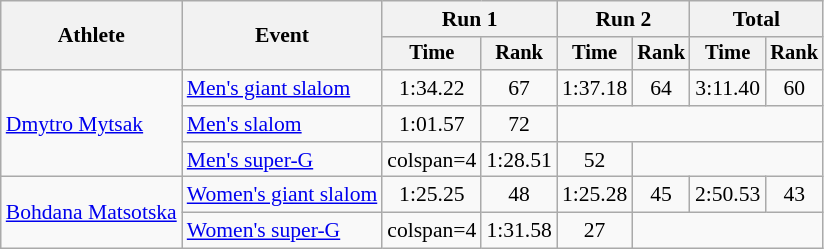<table class="wikitable" style="font-size:90%">
<tr>
<th rowspan=2>Athlete</th>
<th rowspan=2>Event</th>
<th colspan=2>Run 1</th>
<th colspan=2>Run 2</th>
<th colspan=2>Total</th>
</tr>
<tr style="font-size:95%">
<th>Time</th>
<th>Rank</th>
<th>Time</th>
<th>Rank</th>
<th>Time</th>
<th>Rank</th>
</tr>
<tr align=center>
<td align=left rowspan=3><a href='#'>Dmytro Mytsak</a></td>
<td align=left><a href='#'>Men's giant slalom</a></td>
<td>1:34.22</td>
<td>67</td>
<td>1:37.18</td>
<td>64</td>
<td>3:11.40</td>
<td>60</td>
</tr>
<tr align=center>
<td align=left><a href='#'>Men's slalom</a></td>
<td>1:01.57</td>
<td>72</td>
<td colspan=4></td>
</tr>
<tr align=center>
<td align=left><a href='#'>Men's super-G</a></td>
<td>colspan=4 </td>
<td>1:28.51</td>
<td>52</td>
</tr>
<tr align=center>
<td align=left rowspan=3><a href='#'>Bohdana Matsotska</a></td>
<td align=left><a href='#'>Women's giant slalom</a></td>
<td>1:25.25</td>
<td>48</td>
<td>1:25.28</td>
<td>45</td>
<td>2:50.53</td>
<td>43</td>
</tr>
<tr align=center>
<td align=left><a href='#'>Women's super-G</a></td>
<td>colspan=4 </td>
<td>1:31.58</td>
<td>27</td>
</tr>
</table>
